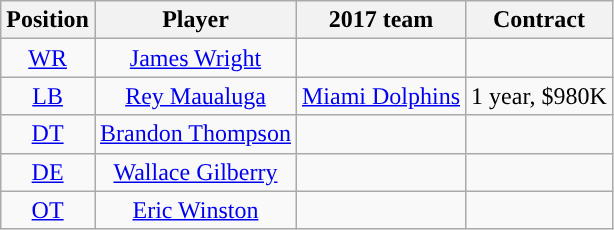<table class="wikitable" style="text-align:center">
<tr>
<th>Position</th>
<th>Player</th>
<th>2017 team</th>
<th>Contract</th>
</tr>
<tr>
<td><a href='#'>WR</a></td>
<td><a href='#'>James Wright</a></td>
<td></td>
<td></td>
</tr>
<tr>
<td><a href='#'>LB</a></td>
<td><a href='#'>Rey Maualuga</a></td>
<td><a href='#'>Miami Dolphins</a></td>
<td>1 year, $980K</td>
</tr>
<tr>
<td><a href='#'>DT</a></td>
<td><a href='#'>Brandon Thompson</a></td>
<td></td>
<td></td>
</tr>
<tr>
<td><a href='#'>DE</a></td>
<td><a href='#'>Wallace Gilberry</a></td>
<td></td>
<td></td>
</tr>
<tr>
<td><a href='#'>OT</a></td>
<td><a href='#'>Eric Winston</a></td>
<td></td>
<td></td>
</tr>
</table>
